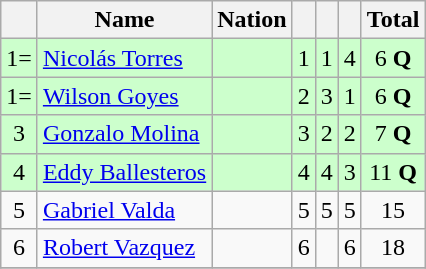<table class="wikitable" style="text-align:center">
<tr>
<th></th>
<th>Name</th>
<th>Nation</th>
<th></th>
<th></th>
<th></th>
<th>Total</th>
</tr>
<tr bgcolor=ccffcc>
<td>1=</td>
<td align=left><a href='#'>Nicolás Torres</a></td>
<td align=left></td>
<td>1</td>
<td>1</td>
<td>4</td>
<td>6 <strong>Q</strong></td>
</tr>
<tr bgcolor=ccffcc>
<td>1=</td>
<td align=left><a href='#'>Wilson Goyes</a></td>
<td align=left></td>
<td>2</td>
<td>3</td>
<td>1</td>
<td>6 <strong>Q</strong></td>
</tr>
<tr bgcolor=ccffcc>
<td>3</td>
<td align=left><a href='#'>Gonzalo Molina</a></td>
<td align=left></td>
<td>3</td>
<td>2</td>
<td>2</td>
<td>7 <strong>Q</strong></td>
</tr>
<tr bgcolor=ccffcc>
<td>4</td>
<td align=left><a href='#'>Eddy Ballesteros</a></td>
<td align=left></td>
<td>4</td>
<td>4</td>
<td>3</td>
<td>11 <strong>Q</strong></td>
</tr>
<tr>
<td>5</td>
<td align=left><a href='#'>Gabriel Valda</a></td>
<td align=left></td>
<td>5</td>
<td>5</td>
<td>5</td>
<td>15</td>
</tr>
<tr>
<td>6</td>
<td align=left><a href='#'>Robert Vazquez</a></td>
<td align=left></td>
<td>6</td>
<td></td>
<td>6</td>
<td>18</td>
</tr>
<tr>
</tr>
</table>
